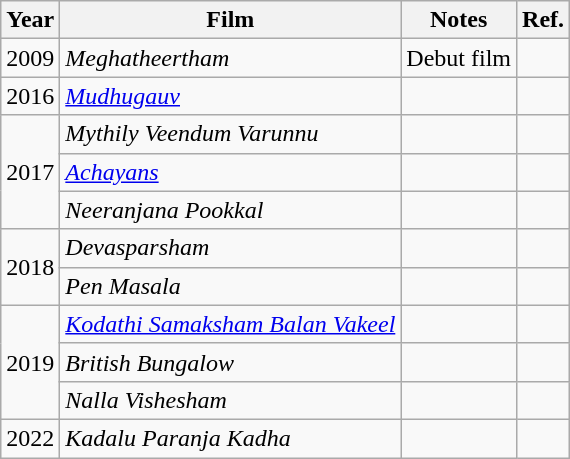<table class="wikitable">
<tr>
<th>Year</th>
<th>Film</th>
<th>Notes</th>
<th>Ref.</th>
</tr>
<tr>
<td>2009</td>
<td><em>Meghatheertham</em></td>
<td>Debut film</td>
<td></td>
</tr>
<tr>
<td>2016</td>
<td><em><a href='#'>Mudhugauv</a></em></td>
<td></td>
<td></td>
</tr>
<tr>
<td rowspan="3">2017</td>
<td><em>Mythily Veendum Varunnu</em></td>
<td></td>
<td></td>
</tr>
<tr>
<td><em><a href='#'>Achayans</a></em></td>
<td></td>
<td></td>
</tr>
<tr>
<td><em>Neeranjana Pookkal</em></td>
<td></td>
<td></td>
</tr>
<tr>
<td rowspan="2">2018</td>
<td><em>Devasparsham</em></td>
<td></td>
<td></td>
</tr>
<tr>
<td><em>Pen Masala</em></td>
<td></td>
<td></td>
</tr>
<tr>
<td rowspan="3">2019</td>
<td><em><a href='#'>Kodathi Samaksham Balan Vakeel</a></em></td>
<td></td>
<td></td>
</tr>
<tr>
<td><em>British Bungalow</em></td>
<td></td>
<td></td>
</tr>
<tr>
<td><em>Nalla Vishesham</em></td>
<td></td>
<td></td>
</tr>
<tr>
<td>2022</td>
<td><em>Kadalu Paranja Kadha</em></td>
<td></td>
<td></td>
</tr>
</table>
